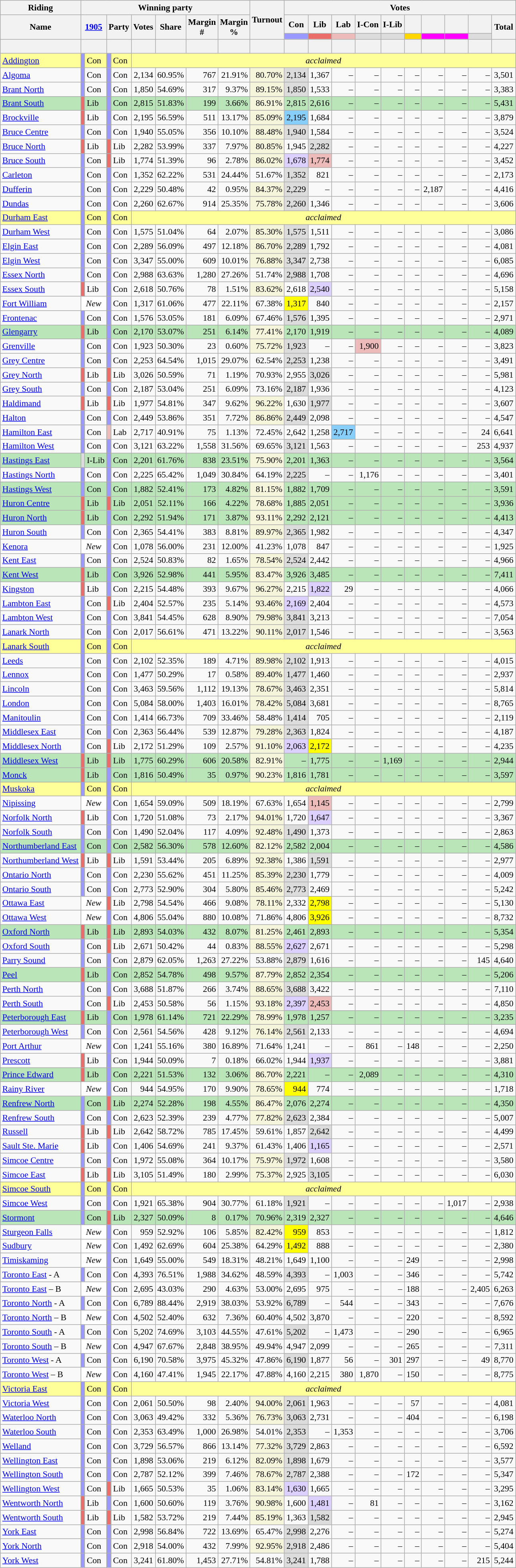<table class="wikitable sortable mw-collapsible" style="text-align:right; font-size:90%">
<tr>
<th scope="col">Riding</th>
<th scope="col" colspan="8">Winning party</th>
<th rowspan="3" scope="col">Turnout</th>
<th scope="col" colspan="10">Votes</th>
</tr>
<tr>
<th rowspan="2" scope="col">Name</th>
<th colspan="2" rowspan="2" scope="col"><strong><a href='#'>1905</a></strong></th>
<th colspan="2" rowspan="2" scope="col">Party</th>
<th rowspan="2" scope="col">Votes</th>
<th rowspan="2" scope="col">Share</th>
<th rowspan="2" scope="col">Margin<br>#</th>
<th rowspan="2" scope="col">Margin<br>%</th>
<th scope="col">Con</th>
<th scope="col">Lib</th>
<th scope="col">Lab</th>
<th scope="col">I-Con</th>
<th scope="col">I-Lib</th>
<th scope="col"></th>
<th scope="col"></th>
<th scope="col"></th>
<th scope="col"></th>
<th rowspan="2" scope="col">Total</th>
</tr>
<tr>
<th scope="col" style="background-color:#9999FF;"></th>
<th scope="col" style="background-color:#EA6D6A;"></th>
<th scope="col" style="background-color:#EEBBBB;"></th>
<th scope="col" style="background-color:#DCDCDC;"></th>
<th scope="col" style="background-color:#DCDCDC;"></th>
<th scope="col" style="background-color:#FFD700;"></th>
<th scope="col" style="background-color:#FF00FF;"></th>
<th scope="col" style="background-color:#FF00FF;"></th>
<th scope="col" style="background-color:#DCDCDC;"></th>
</tr>
<tr>
<th> </th>
<th colspan="2"></th>
<th colspan="2"></th>
<th></th>
<th></th>
<th></th>
<th></th>
<th></th>
<th></th>
<th></th>
<th></th>
<th></th>
<th></th>
<th></th>
<th></th>
<th></th>
<th></th>
<th></th>
</tr>
<tr style="background-color:#FFFF99;">
<td style="text-align:left;"><a href='#'>Addington</a></td>
<td style="background-color:#9999FF;"></td>
<td style="text-align:left;">Con</td>
<td style="background-color:#9999FF;"></td>
<td style="text-align:left;">Con</td>
<td colspan="15" style="text-align:center;"><em>acclaimed</em></td>
</tr>
<tr>
<td style="text-align:left;"><a href='#'>Algoma</a></td>
<td style="background-color:#9999FF;"></td>
<td style="text-align:left;">Con</td>
<td style="background-color:#9999FF;"></td>
<td style="text-align:left;">Con</td>
<td>2,134</td>
<td>60.95%</td>
<td>767</td>
<td>21.91%</td>
<td style="background-color:#F5F5DC;">80.70%</td>
<td style="background-color:#DCDCDC;">2,134</td>
<td>1,367</td>
<td>–</td>
<td>–</td>
<td>–</td>
<td>–</td>
<td>–</td>
<td>–</td>
<td>–</td>
<td>3,501</td>
</tr>
<tr>
<td style="text-align:left;"><a href='#'>Brant North</a></td>
<td style="background-color:#9999FF;"></td>
<td style="text-align:left;">Con</td>
<td style="background-color:#9999FF;"></td>
<td style="text-align:left;">Con</td>
<td>1,850</td>
<td>54.69%</td>
<td>317</td>
<td>9.37%</td>
<td style="background-color:#F5F5DC;">89.15%</td>
<td style="background-color:#DCDCDC;">1,850</td>
<td>1,533</td>
<td>–</td>
<td>–</td>
<td>–</td>
<td>–</td>
<td>–</td>
<td>–</td>
<td>–</td>
<td>3,383</td>
</tr>
<tr style="background-color:#B9E5B9;">
<td style="text-align:left;"><a href='#'>Brant South</a></td>
<td style="background-color:#EA6D6A;"></td>
<td style="text-align:left;">Lib</td>
<td style="background-color:#9999FF;"></td>
<td style="text-align:left;">Con</td>
<td>2,815</td>
<td>51.83%</td>
<td>199</td>
<td>3.66%</td>
<td style="background-color:#F5F5DC;">86.91%</td>
<td>2,815</td>
<td>2,616</td>
<td>–</td>
<td>–</td>
<td>–</td>
<td>–</td>
<td>–</td>
<td>–</td>
<td>–</td>
<td>5,431</td>
</tr>
<tr>
<td style="text-align:left;"><a href='#'>Brockville</a></td>
<td style="background-color:#EA6D6A;"></td>
<td style="text-align:left;">Lib</td>
<td style="background-color:#9999FF;"></td>
<td style="text-align:left;">Con</td>
<td>2,195</td>
<td>56.59%</td>
<td>511</td>
<td>13.17%</td>
<td style="background-color:#F5F5DC;">85.09%</td>
<td style="background-color:#87CEFA;">2,195</td>
<td>1,684</td>
<td>–</td>
<td>–</td>
<td>–</td>
<td>–</td>
<td>–</td>
<td>–</td>
<td>–</td>
<td>3,879</td>
</tr>
<tr>
<td style="text-align:left;"><a href='#'>Bruce Centre</a></td>
<td style="background-color:#9999FF;"></td>
<td style="text-align:left;">Con</td>
<td style="background-color:#9999FF;"></td>
<td style="text-align:left;">Con</td>
<td>1,940</td>
<td>55.05%</td>
<td>356</td>
<td>10.10%</td>
<td style="background-color:#F5F5DC;">88.48%</td>
<td style="background-color:#DCDCDC;">1,940</td>
<td>1,584</td>
<td>–</td>
<td>–</td>
<td>–</td>
<td>–</td>
<td>–</td>
<td>–</td>
<td>–</td>
<td>3,524</td>
</tr>
<tr>
<td style="text-align:left;"><a href='#'>Bruce North</a></td>
<td style="background-color:#EA6D6A;"></td>
<td style="text-align:left;">Lib</td>
<td style="background-color:#EA6D6A;"></td>
<td style="text-align:left;">Lib</td>
<td>2,282</td>
<td>53.99%</td>
<td>337</td>
<td>7.97%</td>
<td style="background-color:#F5F5DC;">80.85%</td>
<td>1,945</td>
<td style="background-color:#DCDCDC;">2,282</td>
<td>–</td>
<td>–</td>
<td>–</td>
<td>–</td>
<td>–</td>
<td>–</td>
<td>–</td>
<td>4,227</td>
</tr>
<tr>
<td style="text-align:left;"><a href='#'>Bruce South</a></td>
<td style="background-color:#9999FF;"></td>
<td style="text-align:left;">Con</td>
<td style="background-color:#EA6D6A;"></td>
<td style="text-align:left;">Lib</td>
<td>1,774</td>
<td>51.39%</td>
<td>96</td>
<td>2.78%</td>
<td style="background-color:#F5F5DC;">86.02%</td>
<td style="background-color:#DCD0FF;">1,678</td>
<td style="background-color:#EEBBBB;">1,774</td>
<td>–</td>
<td>–</td>
<td>–</td>
<td>–</td>
<td>–</td>
<td>–</td>
<td>–</td>
<td>3,452</td>
</tr>
<tr>
<td style="text-align:left;"><a href='#'>Carleton</a></td>
<td style="background-color:#9999FF;"></td>
<td style="text-align:left;">Con</td>
<td style="background-color:#9999FF;"></td>
<td style="text-align:left;">Con</td>
<td>1,352</td>
<td>62.22%</td>
<td>531</td>
<td>24.44%</td>
<td>51.67%</td>
<td style="background-color:#DCDCDC;">1,352</td>
<td>821</td>
<td>–</td>
<td>–</td>
<td>–</td>
<td>–</td>
<td>–</td>
<td>–</td>
<td>–</td>
<td>2,173</td>
</tr>
<tr>
<td style="text-align:left;"><a href='#'>Dufferin</a></td>
<td style="background-color:#9999FF;"></td>
<td style="text-align:left;">Con</td>
<td style="background-color:#9999FF;"></td>
<td style="text-align:left;">Con</td>
<td>2,229</td>
<td>50.48%</td>
<td>42</td>
<td>0.95%</td>
<td style="background-color:#F5F5DC;">84.37%</td>
<td style="background-color:#DCDCDC;">2,229</td>
<td>–</td>
<td>–</td>
<td>–</td>
<td>–</td>
<td>–</td>
<td>2,187</td>
<td>–</td>
<td>–</td>
<td>4,416</td>
</tr>
<tr>
<td style="text-align:left;"><a href='#'>Dundas</a></td>
<td style="background-color:#9999FF;"></td>
<td style="text-align:left;">Con</td>
<td style="background-color:#9999FF;"></td>
<td style="text-align:left;">Con</td>
<td>2,260</td>
<td>62.67%</td>
<td>914</td>
<td>25.35%</td>
<td style="background-color:#F5F5DC;">75.78%</td>
<td style="background-color:#DCDCDC;">2,260</td>
<td>1,346</td>
<td>–</td>
<td>–</td>
<td>–</td>
<td>–</td>
<td>–</td>
<td>–</td>
<td>–</td>
<td>3,606</td>
</tr>
<tr style="background-color:#FFFF99;">
<td style="text-align:left;"><a href='#'>Durham East</a></td>
<td style="background-color:#9999FF;"></td>
<td style="text-align:left;">Con</td>
<td style="background-color:#9999FF;"></td>
<td style="text-align:left;">Con</td>
<td colspan="15" style="text-align:center;"><em>acclaimed</em></td>
</tr>
<tr>
<td style="text-align:left;"><a href='#'>Durham West</a></td>
<td style="background-color:#9999FF;"></td>
<td style="text-align:left;">Con</td>
<td style="background-color:#9999FF;"></td>
<td style="text-align:left;">Con</td>
<td>1,575</td>
<td>51.04%</td>
<td>64</td>
<td>2.07%</td>
<td style="background-color:#F5F5DC;">85.30%</td>
<td style="background-color:#DCDCDC;">1,575</td>
<td>1,511</td>
<td>–</td>
<td>–</td>
<td>–</td>
<td>–</td>
<td>–</td>
<td>–</td>
<td>–</td>
<td>3,086</td>
</tr>
<tr>
<td style="text-align:left;"><a href='#'>Elgin East</a></td>
<td style="background-color:#9999FF;"></td>
<td style="text-align:left;">Con</td>
<td style="background-color:#9999FF;"></td>
<td style="text-align:left;">Con</td>
<td>2,289</td>
<td>56.09%</td>
<td>497</td>
<td>12.18%</td>
<td style="background-color:#F5F5DC;">86.70%</td>
<td style="background-color:#DCDCDC;">2,289</td>
<td>1,792</td>
<td>–</td>
<td>–</td>
<td>–</td>
<td>–</td>
<td>–</td>
<td>–</td>
<td>–</td>
<td>4,081</td>
</tr>
<tr>
<td style="text-align:left;"><a href='#'>Elgin West</a></td>
<td style="background-color:#9999FF;"></td>
<td style="text-align:left;">Con</td>
<td style="background-color:#9999FF;"></td>
<td style="text-align:left;">Con</td>
<td>3,347</td>
<td>55.00%</td>
<td>609</td>
<td>10.01%</td>
<td style="background-color:#F5F5DC;">76.88%</td>
<td style="background-color:#DCDCDC;">3,347</td>
<td>2,738</td>
<td>–</td>
<td>–</td>
<td>–</td>
<td>–</td>
<td>–</td>
<td>–</td>
<td>–</td>
<td>6,085</td>
</tr>
<tr>
<td style="text-align:left;"><a href='#'>Essex North</a></td>
<td style="background-color:#9999FF;"></td>
<td style="text-align:left;">Con</td>
<td style="background-color:#9999FF;"></td>
<td style="text-align:left;">Con</td>
<td>2,988</td>
<td>63.63%</td>
<td>1,280</td>
<td>27.26%</td>
<td>51.74%</td>
<td style="background-color:#DCDCDC;">2,988</td>
<td>1,708</td>
<td>–</td>
<td>–</td>
<td>–</td>
<td>–</td>
<td>–</td>
<td>–</td>
<td>–</td>
<td>4,696</td>
</tr>
<tr>
<td style="text-align:left;"><a href='#'>Essex South</a></td>
<td style="background-color:#EA6D6A;"></td>
<td style="text-align:left;">Lib</td>
<td style="background-color:#9999FF;"></td>
<td style="text-align:left;">Con</td>
<td>2,618</td>
<td>50.76%</td>
<td>78</td>
<td>1.51%</td>
<td style="background-color:#F5F5DC;">83.62%</td>
<td>2,618</td>
<td style="background-color:#DCD0FF;">2,540</td>
<td>–</td>
<td>–</td>
<td>–</td>
<td>–</td>
<td>–</td>
<td>–</td>
<td>–</td>
<td>5,158</td>
</tr>
<tr>
<td style="text-align:left;"><a href='#'>Fort William</a></td>
<td colspan="2" style="background-color:#FFFFFF; text-align:center;"><em>New</em></td>
<td style="background-color:#9999FF;"></td>
<td style="text-align:left;">Con</td>
<td>1,317</td>
<td>61.06%</td>
<td>477</td>
<td>22.11%</td>
<td>67.38%</td>
<td style="background-color:#FFFF00;">1,317</td>
<td>840</td>
<td>–</td>
<td>–</td>
<td>–</td>
<td>–</td>
<td>–</td>
<td>–</td>
<td>–</td>
<td>2,157</td>
</tr>
<tr>
<td style="text-align:left;"><a href='#'>Frontenac</a></td>
<td style="background-color:#9999FF;"></td>
<td style="text-align:left;">Con</td>
<td style="background-color:#9999FF;"></td>
<td style="text-align:left;">Con</td>
<td>1,576</td>
<td>53.05%</td>
<td>181</td>
<td>6.09%</td>
<td>67.46%</td>
<td style="background-color:#DCDCDC;">1,576</td>
<td>1,395</td>
<td>–</td>
<td>–</td>
<td>–</td>
<td>–</td>
<td>–</td>
<td>–</td>
<td>–</td>
<td>2,971</td>
</tr>
<tr style="background-color:#B9E5B9;">
<td style="text-align:left;"><a href='#'>Glengarry</a></td>
<td style="background-color:#EA6D6A;"></td>
<td style="text-align:left;">Lib</td>
<td style="background-color:#9999FF;"></td>
<td style="text-align:left;">Con</td>
<td>2,170</td>
<td>53.07%</td>
<td>251</td>
<td>6.14%</td>
<td style="background-color:#F5F5DC;">77.41%</td>
<td>2,170</td>
<td>1,919</td>
<td>–</td>
<td>–</td>
<td>–</td>
<td>–</td>
<td>–</td>
<td>–</td>
<td>–</td>
<td>4,089</td>
</tr>
<tr>
<td style="text-align:left;"><a href='#'>Grenville</a></td>
<td style="background-color:#9999FF;"></td>
<td style="text-align:left;">Con</td>
<td style="background-color:#9999FF;"></td>
<td style="text-align:left;">Con</td>
<td>1,923</td>
<td>50.30%</td>
<td>23</td>
<td>0.60%</td>
<td style="background-color:#F5F5DC;">75.72%</td>
<td style="background-color:#DCDCDC;">1,923</td>
<td>–</td>
<td>–</td>
<td style="background-color:#EEBBBB;">1,900</td>
<td>–</td>
<td>–</td>
<td>–</td>
<td>–</td>
<td>–</td>
<td>3,823</td>
</tr>
<tr>
<td style="text-align:left;"><a href='#'>Grey Centre</a></td>
<td style="background-color:#9999FF;"></td>
<td style="text-align:left;">Con</td>
<td style="background-color:#9999FF;"></td>
<td style="text-align:left;">Con</td>
<td>2,253</td>
<td>64.54%</td>
<td>1,015</td>
<td>29.07%</td>
<td>62.54%</td>
<td style="background-color:#DCDCDC;">2,253</td>
<td>1,238</td>
<td>–</td>
<td>–</td>
<td>–</td>
<td>–</td>
<td>–</td>
<td>–</td>
<td>–</td>
<td>3,491</td>
</tr>
<tr>
<td style="text-align:left;"><a href='#'>Grey North</a></td>
<td style="background-color:#EA6D6A;"></td>
<td style="text-align:left;">Lib</td>
<td style="background-color:#EA6D6A;"></td>
<td style="text-align:left;">Lib</td>
<td>3,026</td>
<td>50.59%</td>
<td>71</td>
<td>1.19%</td>
<td>70.93%</td>
<td>2,955</td>
<td style="background-color:#DCDCDC;">3,026</td>
<td>–</td>
<td>–</td>
<td>–</td>
<td>–</td>
<td>–</td>
<td>–</td>
<td>–</td>
<td>5,981</td>
</tr>
<tr>
<td style="text-align:left;"><a href='#'>Grey South</a></td>
<td style="background-color:#9999FF;"></td>
<td style="text-align:left;">Con</td>
<td style="background-color:#9999FF;"></td>
<td style="text-align:left;">Con</td>
<td>2,187</td>
<td>53.04%</td>
<td>251</td>
<td>6.09%</td>
<td>73.16%</td>
<td style="background-color:#DCDCDC;">2,187</td>
<td>1,936</td>
<td>–</td>
<td>–</td>
<td>–</td>
<td>–</td>
<td>–</td>
<td>–</td>
<td>–</td>
<td>4,123</td>
</tr>
<tr>
<td style="text-align:left;"><a href='#'>Haldimand</a></td>
<td style="background-color:#EA6D6A;"></td>
<td style="text-align:left;">Lib</td>
<td style="background-color:#EA6D6A;"></td>
<td style="text-align:left;">Lib</td>
<td>1,977</td>
<td>54.81%</td>
<td>347</td>
<td>9.62%</td>
<td style="background-color:#F5F5DC;">96.22%</td>
<td>1,630</td>
<td style="background-color:#DCDCDC;">1,977</td>
<td>–</td>
<td>–</td>
<td>–</td>
<td>–</td>
<td>–</td>
<td>–</td>
<td>–</td>
<td>3,607</td>
</tr>
<tr>
<td style="text-align:left;"><a href='#'>Halton</a></td>
<td style="background-color:#9999FF;"></td>
<td style="text-align:left;">Con</td>
<td style="background-color:#9999FF;"></td>
<td style="text-align:left;">Con</td>
<td>2,449</td>
<td>53.86%</td>
<td>351</td>
<td>7.72%</td>
<td style="background-color:#F5F5DC;">86.86%</td>
<td style="background-color:#DCDCDC;">2,449</td>
<td>2,098</td>
<td>–</td>
<td>–</td>
<td>–</td>
<td>–</td>
<td>–</td>
<td>–</td>
<td>–</td>
<td>4,547</td>
</tr>
<tr>
<td style="text-align:left;"><a href='#'>Hamilton East</a></td>
<td style="background-color:#9999FF;"></td>
<td style="text-align:left;">Con</td>
<td style="background-color:#EEBBBB;"></td>
<td style="text-align:left;">Lab</td>
<td>2,717</td>
<td>40.91%</td>
<td>75</td>
<td>1.13%</td>
<td>72.45%</td>
<td>2,642</td>
<td>1,258</td>
<td style="background-color:#87CEFA;">2,717</td>
<td>–</td>
<td>–</td>
<td>–</td>
<td>–</td>
<td>–</td>
<td>24</td>
<td>6,641</td>
</tr>
<tr>
<td style="text-align:left;"><a href='#'>Hamilton West</a></td>
<td style="background-color:#9999FF;"></td>
<td style="text-align:left;">Con</td>
<td style="background-color:#9999FF;"></td>
<td style="text-align:left;">Con</td>
<td>3,121</td>
<td>63.22%</td>
<td>1,558</td>
<td>31.56%</td>
<td>69.65%</td>
<td style="background-color:#DCDCDC;">3,121</td>
<td>1,563</td>
<td>–</td>
<td>–</td>
<td>–</td>
<td>–</td>
<td>–</td>
<td>–</td>
<td>253</td>
<td>4,937</td>
</tr>
<tr style="background-color:#B9E5B9;">
<td style="text-align:left;"><a href='#'>Hastings East</a></td>
<td style="background-color:#DCDCDC;"></td>
<td style="text-align:left;">I-Lib</td>
<td style="background-color:#9999FF;"></td>
<td style="text-align:left;">Con</td>
<td>2,201</td>
<td>61.76%</td>
<td>838</td>
<td>23.51%</td>
<td style="background-color:#F5F5DC;">75.90%</td>
<td>2,201</td>
<td>1,363</td>
<td>–</td>
<td>–</td>
<td>–</td>
<td>–</td>
<td>–</td>
<td>–</td>
<td>–</td>
<td>3,564</td>
</tr>
<tr>
<td style="text-align:left;"><a href='#'>Hastings North</a></td>
<td style="background-color:#9999FF;"></td>
<td style="text-align:left;">Con</td>
<td style="background-color:#9999FF;"></td>
<td style="text-align:left;">Con</td>
<td>2,225</td>
<td>65.42%</td>
<td>1,049</td>
<td>30.84%</td>
<td>64.19%</td>
<td style="background-color:#DCDCDC;">2,225</td>
<td>–</td>
<td>–</td>
<td>1,176</td>
<td>–</td>
<td>–</td>
<td>–</td>
<td>–</td>
<td>–</td>
<td>3,401</td>
</tr>
<tr style="background-color:#B9E5B9;">
<td style="text-align:left;"><a href='#'>Hastings West</a></td>
<td style="background-color:#9999FF;"></td>
<td style="text-align:left;">Con</td>
<td style="background-color:#9999FF;"></td>
<td style="text-align:left;">Con</td>
<td>1,882</td>
<td>52.41%</td>
<td>173</td>
<td>4.82%</td>
<td style="background-color:#F5F5DC;">81.15%</td>
<td>1,882</td>
<td>1,709</td>
<td>–</td>
<td>–</td>
<td>–</td>
<td>–</td>
<td>–</td>
<td>–</td>
<td>–</td>
<td>3,591</td>
</tr>
<tr style="background-color:#B9E5B9;">
<td style="text-align:left;"><a href='#'>Huron Centre</a></td>
<td style="background-color:#EA6D6A;"></td>
<td style="text-align:left;">Lib</td>
<td style="background-color:#EA6D6A;"></td>
<td style="text-align:left;">Lib</td>
<td>2,051</td>
<td>52.11%</td>
<td>166</td>
<td>4.22%</td>
<td style="background-color:#F5F5DC;">78.68%</td>
<td>1,885</td>
<td>2,051</td>
<td>–</td>
<td>–</td>
<td>–</td>
<td>–</td>
<td>–</td>
<td>–</td>
<td>–</td>
<td>3,936</td>
</tr>
<tr style="background-color:#B9E5B9;">
<td style="text-align:left;"><a href='#'>Huron North</a></td>
<td style="background-color:#EA6D6A;"></td>
<td style="text-align:left;">Lib</td>
<td style="background-color:#9999FF;"></td>
<td style="text-align:left;">Con</td>
<td>2,292</td>
<td>51.94%</td>
<td>171</td>
<td>3.87%</td>
<td style="background-color:#F5F5DC;">93.11%</td>
<td>2,292</td>
<td>2,121</td>
<td>–</td>
<td>–</td>
<td>–</td>
<td>–</td>
<td>–</td>
<td>–</td>
<td>–</td>
<td>4,413</td>
</tr>
<tr>
<td style="text-align:left;"><a href='#'>Huron South</a></td>
<td style="background-color:#9999FF;"></td>
<td style="text-align:left;">Con</td>
<td style="background-color:#9999FF;"></td>
<td style="text-align:left;">Con</td>
<td>2,365</td>
<td>54.41%</td>
<td>383</td>
<td>8.81%</td>
<td style="background-color:#F5F5DC;">89.97%</td>
<td style="background-color:#DCDCDC;">2,365</td>
<td>1,982</td>
<td>–</td>
<td>–</td>
<td>–</td>
<td>–</td>
<td>–</td>
<td>–</td>
<td>–</td>
<td>4,347</td>
</tr>
<tr>
<td style="text-align:left;"><a href='#'>Kenora</a></td>
<td colspan="2" style="background-color:#FFFFFF; text-align:center;"><em>New</em></td>
<td style="background-color:#9999FF;"></td>
<td style="text-align:left;">Con</td>
<td>1,078</td>
<td>56.00%</td>
<td>231</td>
<td>12.00%</td>
<td>41.23%</td>
<td>1,078</td>
<td>847</td>
<td>–</td>
<td>–</td>
<td>–</td>
<td>–</td>
<td>–</td>
<td>–</td>
<td>–</td>
<td>1,925</td>
</tr>
<tr>
<td style="text-align:left;"><a href='#'>Kent East</a></td>
<td style="background-color:#9999FF;"></td>
<td style="text-align:left;">Con</td>
<td style="background-color:#9999FF;"></td>
<td style="text-align:left;">Con</td>
<td>2,524</td>
<td>50.83%</td>
<td>82</td>
<td>1.65%</td>
<td style="background-color:#F5F5DC;">78.54%</td>
<td style="background-color:#DCDCDC;">2,524</td>
<td>2,442</td>
<td>–</td>
<td>–</td>
<td>–</td>
<td>–</td>
<td>–</td>
<td>–</td>
<td>–</td>
<td>4,966</td>
</tr>
<tr style="background-color:#B9E5B9;">
<td style="text-align:left;"><a href='#'>Kent West</a></td>
<td style="background-color:#EA6D6A;"></td>
<td style="text-align:left;">Lib</td>
<td style="background-color:#9999FF;"></td>
<td style="text-align:left;">Con</td>
<td>3,926</td>
<td>52.98%</td>
<td>441</td>
<td>5.95%</td>
<td style="background-color:#F5F5DC;">83.47%</td>
<td>3,926</td>
<td>3,485</td>
<td>–</td>
<td>–</td>
<td>–</td>
<td>–</td>
<td>–</td>
<td>–</td>
<td>–</td>
<td>7,411</td>
</tr>
<tr>
<td style="text-align:left;"><a href='#'>Kingston</a></td>
<td style="background-color:#EA6D6A;"></td>
<td style="text-align:left;">Lib</td>
<td style="background-color:#9999FF;"></td>
<td style="text-align:left;">Con</td>
<td>2,215</td>
<td>54.48%</td>
<td>393</td>
<td>9.67%</td>
<td style="background-color:#F5F5DC;">96.27%</td>
<td>2,215</td>
<td style="background-color:#DCD0FF;">1,822</td>
<td>29</td>
<td>–</td>
<td>–</td>
<td>–</td>
<td>–</td>
<td>–</td>
<td>–</td>
<td>4,066</td>
</tr>
<tr>
<td style="text-align:left;"><a href='#'>Lambton East</a></td>
<td style="background-color:#9999FF;"></td>
<td style="text-align:left;">Con</td>
<td style="background-color:#EA6D6A;"></td>
<td style="text-align:left;">Lib</td>
<td>2,404</td>
<td>52.57%</td>
<td>235</td>
<td>5.14%</td>
<td style="background-color:#F5F5DC;">93.46%</td>
<td style="background-color:#DCD0FF;">2,169</td>
<td>2,404</td>
<td>–</td>
<td>–</td>
<td>–</td>
<td>–</td>
<td>–</td>
<td>–</td>
<td>–</td>
<td>4,573</td>
</tr>
<tr>
<td style="text-align:left;"><a href='#'>Lambton West</a></td>
<td style="background-color:#9999FF;"></td>
<td style="text-align:left;">Con</td>
<td style="background-color:#9999FF;"></td>
<td style="text-align:left;">Con</td>
<td>3,841</td>
<td>54.45%</td>
<td>628</td>
<td>8.90%</td>
<td style="background-color:#F5F5DC;">79.98%</td>
<td style="background-color:#DCDCDC;">3,841</td>
<td>3,213</td>
<td>–</td>
<td>–</td>
<td>–</td>
<td>–</td>
<td>–</td>
<td>–</td>
<td>–</td>
<td>7,054</td>
</tr>
<tr>
<td style="text-align:left;"><a href='#'>Lanark North</a></td>
<td style="background-color:#9999FF;"></td>
<td style="text-align:left;">Con</td>
<td style="background-color:#9999FF;"></td>
<td style="text-align:left;">Con</td>
<td>2,017</td>
<td>56.61%</td>
<td>471</td>
<td>13.22%</td>
<td style="background-color:#F5F5DC;">90.11%</td>
<td style="background-color:#DCDCDC;">2,017</td>
<td>1,546</td>
<td>–</td>
<td>–</td>
<td>–</td>
<td>–</td>
<td>–</td>
<td>–</td>
<td>–</td>
<td>3,563</td>
</tr>
<tr style="background-color:#FFFF99;">
<td style="text-align:left;"><a href='#'>Lanark South</a></td>
<td style="background-color:#9999FF;"></td>
<td style="text-align:left;">Con</td>
<td style="background-color:#9999FF;"></td>
<td style="text-align:left;">Con</td>
<td colspan="15" style="text-align:center;"><em>acclaimed</em></td>
</tr>
<tr>
<td style="text-align:left;"><a href='#'>Leeds</a></td>
<td style="background-color:#9999FF;"></td>
<td style="text-align:left;">Con</td>
<td style="background-color:#9999FF;"></td>
<td style="text-align:left;">Con</td>
<td>2,102</td>
<td>52.35%</td>
<td>189</td>
<td>4.71%</td>
<td style="background-color:#F5F5DC;">89.98%</td>
<td style="background-color:#DCDCDC;">2,102</td>
<td>1,913</td>
<td>–</td>
<td>–</td>
<td>–</td>
<td>–</td>
<td>–</td>
<td>–</td>
<td>–</td>
<td>4,015</td>
</tr>
<tr>
<td style="text-align:left;"><a href='#'>Lennox</a></td>
<td style="background-color:#9999FF;"></td>
<td style="text-align:left;">Con</td>
<td style="background-color:#9999FF;"></td>
<td style="text-align:left;">Con</td>
<td>1,477</td>
<td>50.29%</td>
<td>17</td>
<td>0.58%</td>
<td style="background-color:#F5F5DC;">89.40%</td>
<td style="background-color:#DCDCDC;">1,477</td>
<td>1,460</td>
<td>–</td>
<td>–</td>
<td>–</td>
<td>–</td>
<td>–</td>
<td>–</td>
<td>–</td>
<td>2,937</td>
</tr>
<tr>
<td style="text-align:left;"><a href='#'>Lincoln</a></td>
<td style="background-color:#9999FF;"></td>
<td style="text-align:left;">Con</td>
<td style="background-color:#9999FF;"></td>
<td style="text-align:left;">Con</td>
<td>3,463</td>
<td>59.56%</td>
<td>1,112</td>
<td>19.13%</td>
<td style="background-color:#F5F5DC;">78.67%</td>
<td style="background-color:#DCDCDC;">3,463</td>
<td>2,351</td>
<td>–</td>
<td>–</td>
<td>–</td>
<td>–</td>
<td>–</td>
<td>–</td>
<td>–</td>
<td>5,814</td>
</tr>
<tr>
<td style="text-align:left;"><a href='#'>London</a></td>
<td style="background-color:#9999FF;"></td>
<td style="text-align:left;">Con</td>
<td style="background-color:#9999FF;"></td>
<td style="text-align:left;">Con</td>
<td>5,084</td>
<td>58.00%</td>
<td>1,403</td>
<td>16.01%</td>
<td style="background-color:#F5F5DC;">78.42%</td>
<td style="background-color:#DCDCDC;">5,084</td>
<td>3,681</td>
<td>–</td>
<td>–</td>
<td>–</td>
<td>–</td>
<td>–</td>
<td>–</td>
<td>–</td>
<td>8,765</td>
</tr>
<tr>
<td style="text-align:left;"><a href='#'>Manitoulin</a></td>
<td style="background-color:#9999FF;"></td>
<td style="text-align:left;">Con</td>
<td style="background-color:#9999FF;"></td>
<td style="text-align:left;">Con</td>
<td>1,414</td>
<td>66.73%</td>
<td>709</td>
<td>33.46%</td>
<td>58.48%</td>
<td style="background-color:#DCDCDC;">1,414</td>
<td>705</td>
<td>–</td>
<td>–</td>
<td>–</td>
<td>–</td>
<td>–</td>
<td>–</td>
<td>–</td>
<td>2,119</td>
</tr>
<tr>
<td style="text-align:left;"><a href='#'>Middlesex East</a></td>
<td style="background-color:#9999FF;"></td>
<td style="text-align:left;">Con</td>
<td style="background-color:#9999FF;"></td>
<td style="text-align:left;">Con</td>
<td>2,363</td>
<td>56.44%</td>
<td>539</td>
<td>12.87%</td>
<td style="background-color:#F5F5DC;">79.28%</td>
<td style="background-color:#DCDCDC;">2,363</td>
<td>1,824</td>
<td>–</td>
<td>–</td>
<td>–</td>
<td>–</td>
<td>–</td>
<td>–</td>
<td>–</td>
<td>4,187</td>
</tr>
<tr>
<td style="text-align:left;"><a href='#'>Middlesex North</a></td>
<td style="background-color:#9999FF;"></td>
<td style="text-align:left;">Con</td>
<td style="background-color:#EA6D6A;"></td>
<td style="text-align:left;">Lib</td>
<td>2,172</td>
<td>51.29%</td>
<td>109</td>
<td>2.57%</td>
<td style="background-color:#F5F5DC;">91.10%</td>
<td style="background-color:#DCD0FF;">2,063</td>
<td style="background-color:#FFFF00;">2,172</td>
<td>–</td>
<td>–</td>
<td>–</td>
<td>–</td>
<td>–</td>
<td>–</td>
<td>–</td>
<td>4,235</td>
</tr>
<tr style="background-color:#B9E5B9;">
<td style="text-align:left;"><a href='#'>Middlesex West</a></td>
<td style="background-color:#EA6D6A;"></td>
<td style="text-align:left;">Lib</td>
<td style="background-color:#EA6D6A;"></td>
<td style="text-align:left;">Lib</td>
<td>1,775</td>
<td>60.29%</td>
<td>606</td>
<td>20.58%</td>
<td style="background-color:#F5F5DC;">82.91%</td>
<td>–</td>
<td>1,775</td>
<td>–</td>
<td>–</td>
<td>1,169</td>
<td>–</td>
<td>–</td>
<td>–</td>
<td>–</td>
<td>2,944</td>
</tr>
<tr style="background-color:#B9E5B9;">
<td style="text-align:left;"><a href='#'>Monck</a></td>
<td style="background-color:#EA6D6A;"></td>
<td style="text-align:left;">Lib</td>
<td style="background-color:#9999FF;"></td>
<td style="text-align:left;">Con</td>
<td>1,816</td>
<td>50.49%</td>
<td>35</td>
<td>0.97%</td>
<td style="background-color:#F5F5DC;">90.23%</td>
<td>1,816</td>
<td>1,781</td>
<td>–</td>
<td>–</td>
<td>–</td>
<td>–</td>
<td>–</td>
<td>–</td>
<td>–</td>
<td>3,597</td>
</tr>
<tr style="background-color:#FFFF99;">
<td style="text-align:left;"><a href='#'>Muskoka</a></td>
<td style="background-color:#9999FF;"></td>
<td style="text-align:left;">Con</td>
<td style="background-color:#9999FF;"></td>
<td style="text-align:left;">Con</td>
<td colspan="15" style="text-align:center;"><em>acclaimed</em></td>
</tr>
<tr>
<td style="text-align:left;"><a href='#'>Nipissing</a></td>
<td colspan="2" style="background-color:#FFFFFF; text-align:center;"><em>New</em></td>
<td style="background-color:#9999FF;"></td>
<td style="text-align:left;">Con</td>
<td>1,654</td>
<td>59.09%</td>
<td>509</td>
<td>18.19%</td>
<td>67.63%</td>
<td>1,654</td>
<td style="background-color:#EEBBBB;">1,145</td>
<td>–</td>
<td>–</td>
<td>–</td>
<td>–</td>
<td>–</td>
<td>–</td>
<td>–</td>
<td>2,799</td>
</tr>
<tr>
<td style="text-align:left;"><a href='#'>Norfolk North</a></td>
<td style="background-color:#EA6D6A;"></td>
<td style="text-align:left;">Lib</td>
<td style="background-color:#9999FF;"></td>
<td style="text-align:left;">Con</td>
<td>1,720</td>
<td>51.08%</td>
<td>73</td>
<td>2.17%</td>
<td style="background-color:#F5F5DC;">94.01%</td>
<td>1,720</td>
<td style="background-color:#DCD0FF;">1,647</td>
<td>–</td>
<td>–</td>
<td>–</td>
<td>–</td>
<td>–</td>
<td>–</td>
<td>–</td>
<td>3,367</td>
</tr>
<tr>
<td style="text-align:left;"><a href='#'>Norfolk South</a></td>
<td style="background-color:#9999FF;"></td>
<td style="text-align:left;">Con</td>
<td style="background-color:#9999FF;"></td>
<td style="text-align:left;">Con</td>
<td>1,490</td>
<td>52.04%</td>
<td>117</td>
<td>4.09%</td>
<td style="background-color:#F5F5DC;">92.48%</td>
<td style="background-color:#DCDCDC;">1,490</td>
<td>1,373</td>
<td>–</td>
<td>–</td>
<td>–</td>
<td>–</td>
<td>–</td>
<td>–</td>
<td>–</td>
<td>2,863</td>
</tr>
<tr style="background-color:#B9E5B9;">
<td style="text-align:left;"><a href='#'>Northumberland East</a></td>
<td style="background-color:#9999FF;"></td>
<td style="text-align:left;">Con</td>
<td style="background-color:#9999FF;"></td>
<td style="text-align:left;">Con</td>
<td>2,582</td>
<td>56.30%</td>
<td>578</td>
<td>12.60%</td>
<td style="background-color:#F5F5DC;">82.12%</td>
<td>2,582</td>
<td>2,004</td>
<td>–</td>
<td>–</td>
<td>–</td>
<td>–</td>
<td>–</td>
<td>–</td>
<td>–</td>
<td>4,586</td>
</tr>
<tr>
<td style="text-align:left;"><a href='#'>Northumberland West</a></td>
<td style="background-color:#EA6D6A;"></td>
<td style="text-align:left;">Lib</td>
<td style="background-color:#EA6D6A;"></td>
<td style="text-align:left;">Lib</td>
<td>1,591</td>
<td>53.44%</td>
<td>205</td>
<td>6.89%</td>
<td style="background-color:#F5F5DC;">92.38%</td>
<td>1,386</td>
<td style="background-color:#DCDCDC;">1,591</td>
<td>–</td>
<td>–</td>
<td>–</td>
<td>–</td>
<td>–</td>
<td>–</td>
<td>–</td>
<td>2,977</td>
</tr>
<tr>
<td style="text-align:left;"><a href='#'>Ontario North</a></td>
<td style="background-color:#9999FF;"></td>
<td style="text-align:left;">Con</td>
<td style="background-color:#9999FF;"></td>
<td style="text-align:left;">Con</td>
<td>2,230</td>
<td>55.62%</td>
<td>451</td>
<td>11.25%</td>
<td style="background-color:#F5F5DC;">85.39%</td>
<td style="background-color:#DCDCDC;">2,230</td>
<td>1,779</td>
<td>–</td>
<td>–</td>
<td>–</td>
<td>–</td>
<td>–</td>
<td>–</td>
<td>–</td>
<td>4,009</td>
</tr>
<tr>
<td style="text-align:left;"><a href='#'>Ontario South</a></td>
<td style="background-color:#9999FF;"></td>
<td style="text-align:left;">Con</td>
<td style="background-color:#9999FF;"></td>
<td style="text-align:left;">Con</td>
<td>2,773</td>
<td>52.90%</td>
<td>304</td>
<td>5.80%</td>
<td style="background-color:#F5F5DC;">85.46%</td>
<td style="background-color:#DCDCDC;">2,773</td>
<td>2,469</td>
<td>–</td>
<td>–</td>
<td>–</td>
<td>–</td>
<td>–</td>
<td>–</td>
<td>–</td>
<td>5,242</td>
</tr>
<tr>
<td style="text-align:left;"><a href='#'>Ottawa East</a></td>
<td colspan="2" style="background-color:#FFFFFF; text-align:center;"><em>New</em></td>
<td style="background-color:#EA6D6A;"></td>
<td style="text-align:left;">Lib</td>
<td>2,798</td>
<td>54.54%</td>
<td>466</td>
<td>9.08%</td>
<td style="background-color:#F5F5DC;">78.11%</td>
<td>2,332</td>
<td style="background-color:#FFFF00;">2,798</td>
<td>–</td>
<td>–</td>
<td>–</td>
<td>–</td>
<td>–</td>
<td>–</td>
<td>–</td>
<td>5,130</td>
</tr>
<tr>
<td style="text-align:left;"><a href='#'>Ottawa West</a></td>
<td colspan="2" style="background-color:#FFFFFF; text-align:center;"><em>New</em></td>
<td style="background-color:#9999FF;"></td>
<td style="text-align:left;">Con</td>
<td>4,806</td>
<td>55.04%</td>
<td>880</td>
<td>10.08%</td>
<td>71.86%</td>
<td>4,806</td>
<td style="background-color:#FFFF00;">3,926</td>
<td>–</td>
<td>–</td>
<td>–</td>
<td>–</td>
<td>–</td>
<td>–</td>
<td>–</td>
<td>8,732</td>
</tr>
<tr style="background-color:#B9E5B9;">
<td style="text-align:left;"><a href='#'>Oxford North</a></td>
<td style="background-color:#EA6D6A;"></td>
<td style="text-align:left;">Lib</td>
<td style="background-color:#EA6D6A;"></td>
<td style="text-align:left;">Lib</td>
<td>2,893</td>
<td>54.03%</td>
<td>432</td>
<td>8.07%</td>
<td style="background-color:#F5F5DC;">81.25%</td>
<td>2,461</td>
<td>2,893</td>
<td>–</td>
<td>–</td>
<td>–</td>
<td>–</td>
<td>–</td>
<td>–</td>
<td>–</td>
<td>5,354</td>
</tr>
<tr>
<td style="text-align:left;"><a href='#'>Oxford South</a></td>
<td style="background-color:#9999FF;"></td>
<td style="text-align:left;">Con</td>
<td style="background-color:#EA6D6A;"></td>
<td style="text-align:left;">Lib</td>
<td>2,671</td>
<td>50.42%</td>
<td>44</td>
<td>0.83%</td>
<td style="background-color:#F5F5DC;">88.55%</td>
<td style="background-color:#DCD0FF;">2,627</td>
<td>2,671</td>
<td>–</td>
<td>–</td>
<td>–</td>
<td>–</td>
<td>–</td>
<td>–</td>
<td>–</td>
<td>5,298</td>
</tr>
<tr>
<td style="text-align:left;"><a href='#'>Parry Sound</a></td>
<td style="background-color:#9999FF;"></td>
<td style="text-align:left;">Con</td>
<td style="background-color:#9999FF;"></td>
<td style="text-align:left;">Con</td>
<td>2,879</td>
<td>62.05%</td>
<td>1,263</td>
<td>27.22%</td>
<td>53.88%</td>
<td style="background-color:#DCDCDC;">2,879</td>
<td>1,616</td>
<td>–</td>
<td>–</td>
<td>–</td>
<td>–</td>
<td>–</td>
<td>–</td>
<td>145</td>
<td>4,640</td>
</tr>
<tr style="background-color:#B9E5B9;">
<td style="text-align:left;"><a href='#'>Peel</a></td>
<td style="background-color:#EA6D6A;"></td>
<td style="text-align:left;">Lib</td>
<td style="background-color:#9999FF;"></td>
<td style="text-align:left;">Con</td>
<td>2,852</td>
<td>54.78%</td>
<td>498</td>
<td>9.57%</td>
<td style="background-color:#F5F5DC;">87.79%</td>
<td>2,852</td>
<td>2,354</td>
<td>–</td>
<td>–</td>
<td>–</td>
<td>–</td>
<td>–</td>
<td>–</td>
<td>–</td>
<td>5,206</td>
</tr>
<tr>
<td style="text-align:left;"><a href='#'>Perth North</a></td>
<td style="background-color:#9999FF;"></td>
<td style="text-align:left;">Con</td>
<td style="background-color:#9999FF;"></td>
<td style="text-align:left;">Con</td>
<td>3,688</td>
<td>51.87%</td>
<td>266</td>
<td>3.74%</td>
<td style="background-color:#F5F5DC;">88.65%</td>
<td style="background-color:#DCDCDC;">3,688</td>
<td>3,422</td>
<td>–</td>
<td>–</td>
<td>–</td>
<td>–</td>
<td>–</td>
<td>–</td>
<td>–</td>
<td>7,110</td>
</tr>
<tr>
<td style="text-align:left;"><a href='#'>Perth South</a></td>
<td style="background-color:#9999FF;"></td>
<td style="text-align:left;">Con</td>
<td style="background-color:#EA6D6A;"></td>
<td style="text-align:left;">Lib</td>
<td>2,453</td>
<td>50.58%</td>
<td>56</td>
<td>1.15%</td>
<td style="background-color:#F5F5DC;">93.18%</td>
<td style="background-color:#DCD0FF;">2,397</td>
<td style="background-color:#EEBBBB;">2,453</td>
<td>–</td>
<td>–</td>
<td>–</td>
<td>–</td>
<td>–</td>
<td>–</td>
<td>–</td>
<td>4,850</td>
</tr>
<tr style="background-color:#B9E5B9;">
<td style="text-align:left;"><a href='#'>Peterborough East</a></td>
<td style="background-color:#EA6D6A;"></td>
<td style="text-align:left;">Lib</td>
<td style="background-color:#9999FF;"></td>
<td style="text-align:left;">Con</td>
<td>1,978</td>
<td>61.14%</td>
<td>721</td>
<td>22.29%</td>
<td style="background-color:#F5F5DC;">78.99%</td>
<td>1,978</td>
<td>1,257</td>
<td>–</td>
<td>–</td>
<td>–</td>
<td>–</td>
<td>–</td>
<td>–</td>
<td>–</td>
<td>3,235</td>
</tr>
<tr>
<td style="text-align:left;"><a href='#'>Peterborough West</a></td>
<td style="background-color:#9999FF;"></td>
<td style="text-align:left;">Con</td>
<td style="background-color:#9999FF;"></td>
<td style="text-align:left;">Con</td>
<td>2,561</td>
<td>54.56%</td>
<td>428</td>
<td>9.12%</td>
<td style="background-color:#F5F5DC;">76.14%</td>
<td style="background-color:#DCDCDC;">2,561</td>
<td>2,133</td>
<td>–</td>
<td>–</td>
<td>–</td>
<td>–</td>
<td>–</td>
<td>–</td>
<td>–</td>
<td>4,694</td>
</tr>
<tr>
<td style="text-align:left;"><a href='#'>Port Arthur</a></td>
<td colspan="2" style="background-color:#FFFFFF; text-align:center;"><em>New</em></td>
<td style="background-color:#9999FF;"></td>
<td style="text-align:left;">Con</td>
<td>1,241</td>
<td>55.16%</td>
<td>380</td>
<td>16.89%</td>
<td>71.64%</td>
<td>1,241</td>
<td>–</td>
<td>–</td>
<td>861</td>
<td>–</td>
<td>148</td>
<td>–</td>
<td>–</td>
<td>–</td>
<td>2,250</td>
</tr>
<tr>
<td style="text-align:left;"><a href='#'>Prescott</a></td>
<td style="background-color:#EA6D6A;"></td>
<td style="text-align:left;">Lib</td>
<td style="background-color:#9999FF;"></td>
<td style="text-align:left;">Con</td>
<td>1,944</td>
<td>50.09%</td>
<td>7</td>
<td>0.18%</td>
<td>66.02%</td>
<td>1,944</td>
<td style="background-color:#DCD0FF;">1,937</td>
<td>–</td>
<td>–</td>
<td>–</td>
<td>–</td>
<td>–</td>
<td>–</td>
<td>–</td>
<td>3,881</td>
</tr>
<tr style="background-color:#B9E5B9;">
<td style="text-align:left;"><a href='#'>Prince Edward</a></td>
<td style="background-color:#EA6D6A;"></td>
<td style="text-align:left;">Lib</td>
<td style="background-color:#9999FF;"></td>
<td style="text-align:left;">Con</td>
<td>2,221</td>
<td>51.53%</td>
<td>132</td>
<td>3.06%</td>
<td style="background-color:#F5F5DC;">86.70%</td>
<td>2,221</td>
<td>–</td>
<td>–</td>
<td>2,089</td>
<td>–</td>
<td>–</td>
<td>–</td>
<td>–</td>
<td>–</td>
<td>4,310</td>
</tr>
<tr>
<td style="text-align:left;"><a href='#'>Rainy River</a></td>
<td colspan="2" style="background-color:#FFFFFF; text-align:center;"><em>New</em></td>
<td style="background-color:#9999FF;"></td>
<td style="text-align:left;">Con</td>
<td>944</td>
<td>54.95%</td>
<td>170</td>
<td>9.90%</td>
<td style="background-color:#F5F5DC;">78.65%</td>
<td style="background-color:#FFFF00;">944</td>
<td>774</td>
<td>–</td>
<td>–</td>
<td>–</td>
<td>–</td>
<td>–</td>
<td>–</td>
<td>–</td>
<td>1,718</td>
</tr>
<tr style="background-color:#B9E5B9;">
<td style="text-align:left;"><a href='#'>Renfrew North</a></td>
<td style="background-color:#9999FF;"></td>
<td style="text-align:left;">Con</td>
<td style="background-color:#EA6D6A;"></td>
<td style="text-align:left;">Lib</td>
<td>2,274</td>
<td>52.28%</td>
<td>198</td>
<td>4.55%</td>
<td style="background-color:#F5F5DC;">86.47%</td>
<td>2,076</td>
<td>2,274</td>
<td>–</td>
<td>–</td>
<td>–</td>
<td>–</td>
<td>–</td>
<td>–</td>
<td>–</td>
<td>4,350</td>
</tr>
<tr>
<td style="text-align:left;"><a href='#'>Renfrew South</a></td>
<td style="background-color:#9999FF;"></td>
<td style="text-align:left;">Con</td>
<td style="background-color:#9999FF;"></td>
<td style="text-align:left;">Con</td>
<td>2,623</td>
<td>52.39%</td>
<td>239</td>
<td>4.77%</td>
<td style="background-color:#F5F5DC;">77.82%</td>
<td style="background-color:#DCDCDC;">2,623</td>
<td>2,384</td>
<td>–</td>
<td>–</td>
<td>–</td>
<td>–</td>
<td>–</td>
<td>–</td>
<td>–</td>
<td>5,007</td>
</tr>
<tr>
<td style="text-align:left;"><a href='#'>Russell</a></td>
<td style="background-color:#EA6D6A;"></td>
<td style="text-align:left;">Lib</td>
<td style="background-color:#EA6D6A;"></td>
<td style="text-align:left;">Lib</td>
<td>2,642</td>
<td>58.72%</td>
<td>785</td>
<td>17.45%</td>
<td>59.61%</td>
<td>1,857</td>
<td style="background-color:#DCDCDC;">2,642</td>
<td>–</td>
<td>–</td>
<td>–</td>
<td>–</td>
<td>–</td>
<td>–</td>
<td>–</td>
<td>4,499</td>
</tr>
<tr>
<td style="text-align:left;"><a href='#'>Sault Ste. Marie</a></td>
<td style="background-color:#EA6D6A;"></td>
<td style="text-align:left;">Lib</td>
<td style="background-color:#9999FF;"></td>
<td style="text-align:left;">Con</td>
<td>1,406</td>
<td>54.69%</td>
<td>241</td>
<td>9.37%</td>
<td>61.43%</td>
<td>1,406</td>
<td style="background-color:#DCD0FF;">1,165</td>
<td>–</td>
<td>–</td>
<td>–</td>
<td>–</td>
<td>–</td>
<td>–</td>
<td>–</td>
<td>2,571</td>
</tr>
<tr>
<td style="text-align:left;"><a href='#'>Simcoe Centre</a></td>
<td style="background-color:#9999FF;"></td>
<td style="text-align:left;">Con</td>
<td style="background-color:#9999FF;"></td>
<td style="text-align:left;">Con</td>
<td>1,972</td>
<td>55.08%</td>
<td>364</td>
<td>10.17%</td>
<td style="background-color:#F5F5DC;">75.97%</td>
<td style="background-color:#DCDCDC;">1,972</td>
<td>1,608</td>
<td>–</td>
<td>–</td>
<td>–</td>
<td>–</td>
<td>–</td>
<td>–</td>
<td>–</td>
<td>3,580</td>
</tr>
<tr>
<td style="text-align:left;"><a href='#'>Simcoe East</a></td>
<td style="background-color:#EA6D6A;"></td>
<td style="text-align:left;">Lib</td>
<td style="background-color:#EA6D6A;"></td>
<td style="text-align:left;">Lib</td>
<td>3,105</td>
<td>51.49%</td>
<td>180</td>
<td>2.99%</td>
<td style="background-color:#F5F5DC;">75.37%</td>
<td>2,925</td>
<td style="background-color:#DCDCDC;">3,105</td>
<td>–</td>
<td>–</td>
<td>–</td>
<td>–</td>
<td>–</td>
<td>–</td>
<td>–</td>
<td>6,030</td>
</tr>
<tr style="background-color:#FFFF99;">
<td style="text-align:left;"><a href='#'>Simcoe South</a></td>
<td style="background-color:#9999FF;"></td>
<td style="text-align:left;">Con</td>
<td style="background-color:#9999FF;"></td>
<td style="text-align:left;">Con</td>
<td colspan="15" style="text-align:center;"><em>acclaimed</em></td>
</tr>
<tr>
<td style="text-align:left;"><a href='#'>Simcoe West</a></td>
<td style="background-color:#9999FF;"></td>
<td style="text-align:left;">Con</td>
<td style="background-color:#9999FF;"></td>
<td style="text-align:left;">Con</td>
<td>1,921</td>
<td>65.38%</td>
<td>904</td>
<td>30.77%</td>
<td>61.18%</td>
<td style="background-color:#DCDCDC;">1,921</td>
<td>–</td>
<td>–</td>
<td>–</td>
<td>–</td>
<td>–</td>
<td>–</td>
<td>1,017</td>
<td>–</td>
<td>2,938</td>
</tr>
<tr style="background-color:#B9E5B9;">
<td style="text-align:left;"><a href='#'>Stormont</a></td>
<td style="background-color:#9999FF;"></td>
<td style="text-align:left;">Con</td>
<td style="background-color:#EA6D6A;"></td>
<td style="text-align:left;">Lib</td>
<td>2,327</td>
<td>50.09%</td>
<td>8</td>
<td>0.17%</td>
<td>70.96%</td>
<td>2,319</td>
<td>2,327</td>
<td>–</td>
<td>–</td>
<td>–</td>
<td>–</td>
<td>–</td>
<td>–</td>
<td>–</td>
<td>4,646</td>
</tr>
<tr>
<td style="text-align:left;"><a href='#'>Sturgeon Falls</a></td>
<td colspan="2" style="background-color:#FFFFFF; text-align:center;"><em>New</em></td>
<td style="background-color:#9999FF;"></td>
<td style="text-align:left;">Con</td>
<td>959</td>
<td>52.92%</td>
<td>106</td>
<td>5.85%</td>
<td style="background-color:#F5F5DC;">82.42%</td>
<td style="background-color:#FFFF00;">959</td>
<td>853</td>
<td>–</td>
<td>–</td>
<td>–</td>
<td>–</td>
<td>–</td>
<td>–</td>
<td>–</td>
<td>1,812</td>
</tr>
<tr>
<td style="text-align:left;"><a href='#'>Sudbury</a></td>
<td colspan="2" style="background-color:#FFFFFF; text-align:center;"><em>New</em></td>
<td style="background-color:#9999FF;"></td>
<td style="text-align:left;">Con</td>
<td>1,492</td>
<td>62.69%</td>
<td>604</td>
<td>25.38%</td>
<td>64.29%</td>
<td style="background-color:#FFFF00;">1,492</td>
<td>888</td>
<td>–</td>
<td>–</td>
<td>–</td>
<td>–</td>
<td>–</td>
<td>–</td>
<td>–</td>
<td>2,380</td>
</tr>
<tr>
<td style="text-align:left;"><a href='#'>Timiskaming</a></td>
<td colspan="2" style="background-color:#FFFFFF; text-align:center;"><em>New</em></td>
<td style="background-color:#9999FF;"></td>
<td style="text-align:left;">Con</td>
<td>1,649</td>
<td>55.00%</td>
<td>549</td>
<td>18.31%</td>
<td>48.21%</td>
<td>1,649</td>
<td>1,100</td>
<td>–</td>
<td>–</td>
<td>–</td>
<td>249</td>
<td>–</td>
<td>–</td>
<td>–</td>
<td>2,998</td>
</tr>
<tr>
<td style="text-align:left;"><a href='#'>Toronto East</a> - A</td>
<td style="background-color:#9999FF;"></td>
<td style="text-align:left;">Con</td>
<td style="background-color:#9999FF;"></td>
<td style="text-align:left;">Con</td>
<td>4,393</td>
<td>76.51%</td>
<td>1,988</td>
<td>34.62%</td>
<td>48.59%</td>
<td style="background-color:#DCDCDC;">4,393</td>
<td>–</td>
<td>1,003</td>
<td>–</td>
<td>–</td>
<td>346</td>
<td>–</td>
<td>–</td>
<td>–</td>
<td>5,742</td>
</tr>
<tr>
<td style="text-align:left;"><a href='#'>Toronto East</a> – B</td>
<td colspan="2" style="background-color:#FFFFFF; text-align:center;"><em>New</em></td>
<td style="background-color:#9999FF;"></td>
<td style="text-align:left;">Con</td>
<td>2,695</td>
<td>43.03%</td>
<td>290</td>
<td>4.63%</td>
<td>53.00%</td>
<td>2,695</td>
<td>975</td>
<td>–</td>
<td>–</td>
<td>–</td>
<td>188</td>
<td>–</td>
<td>–</td>
<td>2,405</td>
<td>6,263</td>
</tr>
<tr>
<td style="text-align:left;"><a href='#'>Toronto North</a> - A</td>
<td style="background-color:#9999FF;"></td>
<td style="text-align:left;">Con</td>
<td style="background-color:#9999FF;"></td>
<td style="text-align:left;">Con</td>
<td>6,789</td>
<td>88.44%</td>
<td>2,919</td>
<td>38.03%</td>
<td>53.92%</td>
<td style="background-color:#DCDCDC;">6,789</td>
<td>–</td>
<td>544</td>
<td>–</td>
<td>–</td>
<td>343</td>
<td>–</td>
<td>–</td>
<td>–</td>
<td>7,676</td>
</tr>
<tr>
<td style="text-align:left;"><a href='#'>Toronto North</a> – B</td>
<td colspan="2" style="background-color:#FFFFFF; text-align:center;"><em>New</em></td>
<td style="background-color:#9999FF;"></td>
<td style="text-align:left;">Con</td>
<td>4,502</td>
<td>52.40%</td>
<td>632</td>
<td>7.36%</td>
<td>60.40%</td>
<td>4,502</td>
<td>3,870</td>
<td>–</td>
<td>–</td>
<td>–</td>
<td>220</td>
<td>–</td>
<td>–</td>
<td>–</td>
<td>8,592</td>
</tr>
<tr>
<td style="text-align:left;"><a href='#'>Toronto South</a> - A</td>
<td style="background-color:#9999FF;"></td>
<td style="text-align:left;">Con</td>
<td style="background-color:#9999FF;"></td>
<td style="text-align:left;">Con</td>
<td>5,202</td>
<td>74.69%</td>
<td>3,103</td>
<td>44.55%</td>
<td>47.61%</td>
<td style="background-color:#DCDCDC;">5,202</td>
<td>–</td>
<td>1,473</td>
<td>–</td>
<td>–</td>
<td>290</td>
<td>–</td>
<td>–</td>
<td>–</td>
<td>6,965</td>
</tr>
<tr>
<td style="text-align:left;"><a href='#'>Toronto South</a> – B</td>
<td colspan="2" style="background-color:#FFFFFF; text-align:center;"><em>New</em></td>
<td style="background-color:#9999FF;"></td>
<td style="text-align:left;">Con</td>
<td>4,947</td>
<td>67.67%</td>
<td>2,848</td>
<td>38.95%</td>
<td>49.94%</td>
<td>4,947</td>
<td>2,099</td>
<td>–</td>
<td>–</td>
<td>–</td>
<td>265</td>
<td>–</td>
<td>–</td>
<td>–</td>
<td>7,311</td>
</tr>
<tr>
<td style="text-align:left;"><a href='#'>Toronto West</a> - A</td>
<td style="background-color:#9999FF;"></td>
<td style="text-align:left;">Con</td>
<td style="background-color:#9999FF;"></td>
<td style="text-align:left;">Con</td>
<td>6,190</td>
<td>70.58%</td>
<td>3,975</td>
<td>45.32%</td>
<td>47.86%</td>
<td style="background-color:#DCDCDC;">6,190</td>
<td>1,877</td>
<td>56</td>
<td>–</td>
<td>301</td>
<td>297</td>
<td>–</td>
<td>–</td>
<td>49</td>
<td>8,770</td>
</tr>
<tr>
<td style="text-align:left;"><a href='#'>Toronto West</a> – B</td>
<td colspan="2" style="background-color:#FFFFFF; text-align:center;"><em>New</em></td>
<td style="background-color:#9999FF;"></td>
<td style="text-align:left;">Con</td>
<td>4,160</td>
<td>47.41%</td>
<td>1,945</td>
<td>22.17%</td>
<td>47.88%</td>
<td>4,160</td>
<td>2,215</td>
<td>380</td>
<td>1,870</td>
<td>–</td>
<td>150</td>
<td>–</td>
<td>–</td>
<td>–</td>
<td>8,775</td>
</tr>
<tr style="background-color:#FFFF99;">
<td style="text-align:left;"><a href='#'>Victoria East</a></td>
<td style="background-color:#9999FF;"></td>
<td style="text-align:left;">Con</td>
<td style="background-color:#9999FF;"></td>
<td style="text-align:left;">Con</td>
<td colspan="15" style="text-align:center;"><em>acclaimed</em></td>
</tr>
<tr>
<td style="text-align:left;"><a href='#'>Victoria West</a></td>
<td style="background-color:#9999FF;"></td>
<td style="text-align:left;">Con</td>
<td style="background-color:#9999FF;"></td>
<td style="text-align:left;">Con</td>
<td>2,061</td>
<td>50.50%</td>
<td>98</td>
<td>2.40%</td>
<td style="background-color:#F5F5DC;">94.00%</td>
<td style="background-color:#DCDCDC;">2,061</td>
<td>1,963</td>
<td>–</td>
<td>–</td>
<td>–</td>
<td>57</td>
<td>–</td>
<td>–</td>
<td>–</td>
<td>4,081</td>
</tr>
<tr>
<td style="text-align:left;"><a href='#'>Waterloo North</a></td>
<td style="background-color:#9999FF;"></td>
<td style="text-align:left;">Con</td>
<td style="background-color:#9999FF;"></td>
<td style="text-align:left;">Con</td>
<td>3,063</td>
<td>49.42%</td>
<td>332</td>
<td>5.36%</td>
<td style="background-color:#F5F5DC;">76.73%</td>
<td style="background-color:#DCDCDC;">3,063</td>
<td>2,731</td>
<td>–</td>
<td>–</td>
<td>–</td>
<td>404</td>
<td>–</td>
<td>–</td>
<td>–</td>
<td>6,198</td>
</tr>
<tr>
<td style="text-align:left;"><a href='#'>Waterloo South</a></td>
<td style="background-color:#9999FF;"></td>
<td style="text-align:left;">Con</td>
<td style="background-color:#9999FF;"></td>
<td style="text-align:left;">Con</td>
<td>2,353</td>
<td>63.49%</td>
<td>1,000</td>
<td>26.98%</td>
<td>54.01%</td>
<td style="background-color:#DCDCDC;">2,353</td>
<td>–</td>
<td>1,353</td>
<td>–</td>
<td>–</td>
<td>–</td>
<td>–</td>
<td>–</td>
<td>–</td>
<td>3,706</td>
</tr>
<tr>
<td style="text-align:left;"><a href='#'>Welland</a></td>
<td style="background-color:#9999FF;"></td>
<td style="text-align:left;">Con</td>
<td style="background-color:#9999FF;"></td>
<td style="text-align:left;">Con</td>
<td>3,729</td>
<td>56.57%</td>
<td>866</td>
<td>13.14%</td>
<td style="background-color:#F5F5DC;">77.32%</td>
<td style="background-color:#DCDCDC;">3,729</td>
<td>2,863</td>
<td>–</td>
<td>–</td>
<td>–</td>
<td>–</td>
<td>–</td>
<td>–</td>
<td>–</td>
<td>6,592</td>
</tr>
<tr>
<td style="text-align:left;"><a href='#'>Wellington East</a></td>
<td style="background-color:#9999FF;"></td>
<td style="text-align:left;">Con</td>
<td style="background-color:#9999FF;"></td>
<td style="text-align:left;">Con</td>
<td>1,898</td>
<td>53.06%</td>
<td>219</td>
<td>6.12%</td>
<td style="background-color:#F5F5DC;">82.09%</td>
<td style="background-color:#DCDCDC;">1,898</td>
<td>1,679</td>
<td>–</td>
<td>–</td>
<td>–</td>
<td>–</td>
<td>–</td>
<td>–</td>
<td>–</td>
<td>3,577</td>
</tr>
<tr>
<td style="text-align:left;"><a href='#'>Wellington South</a></td>
<td style="background-color:#9999FF;"></td>
<td style="text-align:left;">Con</td>
<td style="background-color:#9999FF;"></td>
<td style="text-align:left;">Con</td>
<td>2,787</td>
<td>52.12%</td>
<td>399</td>
<td>7.46%</td>
<td style="background-color:#F5F5DC;">78.67%</td>
<td style="background-color:#DCDCDC;">2,787</td>
<td>2,388</td>
<td>–</td>
<td>–</td>
<td>–</td>
<td>172</td>
<td>–</td>
<td>–</td>
<td>–</td>
<td>5,347</td>
</tr>
<tr>
<td style="text-align:left;"><a href='#'>Wellington West</a></td>
<td style="background-color:#9999FF;"></td>
<td style="text-align:left;">Con</td>
<td style="background-color:#EA6D6A;"></td>
<td style="text-align:left;">Lib</td>
<td>1,665</td>
<td>50.53%</td>
<td>35</td>
<td>1.06%</td>
<td style="background-color:#F5F5DC;">83.14%</td>
<td style="background-color:#DCD0FF;">1,630</td>
<td>1,665</td>
<td>–</td>
<td>–</td>
<td>–</td>
<td>–</td>
<td>–</td>
<td>–</td>
<td>–</td>
<td>3,295</td>
</tr>
<tr>
<td style="text-align:left;"><a href='#'>Wentworth North</a></td>
<td style="background-color:#EA6D6A;"></td>
<td style="text-align:left;">Lib</td>
<td style="background-color:#9999FF;"></td>
<td style="text-align:left;">Con</td>
<td>1,600</td>
<td>50.60%</td>
<td>119</td>
<td>3.76%</td>
<td style="background-color:#F5F5DC;">90.98%</td>
<td>1,600</td>
<td style="background-color:#DCD0FF;">1,481</td>
<td>–</td>
<td>81</td>
<td>–</td>
<td>–</td>
<td>–</td>
<td>–</td>
<td>–</td>
<td>3,162</td>
</tr>
<tr>
<td style="text-align:left;"><a href='#'>Wentworth South</a></td>
<td style="background-color:#EA6D6A;"></td>
<td style="text-align:left;">Lib</td>
<td style="background-color:#EA6D6A;"></td>
<td style="text-align:left;">Lib</td>
<td>1,582</td>
<td>53.72%</td>
<td>219</td>
<td>7.44%</td>
<td style="background-color:#F5F5DC;">85.19%</td>
<td>1,363</td>
<td style="background-color:#DCDCDC;">1,582</td>
<td>–</td>
<td>–</td>
<td>–</td>
<td>–</td>
<td>–</td>
<td>–</td>
<td>–</td>
<td>2,945</td>
</tr>
<tr>
<td style="text-align:left;"><a href='#'>York East</a></td>
<td style="background-color:#9999FF;"></td>
<td style="text-align:left;">Con</td>
<td style="background-color:#9999FF;"></td>
<td style="text-align:left;">Con</td>
<td>2,998</td>
<td>56.84%</td>
<td>722</td>
<td>13.69%</td>
<td>65.47%</td>
<td style="background-color:#DCDCDC;">2,998</td>
<td>2,276</td>
<td>–</td>
<td>–</td>
<td>–</td>
<td>–</td>
<td>–</td>
<td>–</td>
<td>–</td>
<td>5,274</td>
</tr>
<tr>
<td style="text-align:left;"><a href='#'>York North</a></td>
<td style="background-color:#9999FF;"></td>
<td style="text-align:left;">Con</td>
<td style="background-color:#9999FF;"></td>
<td style="text-align:left;">Con</td>
<td>2,918</td>
<td>54.00%</td>
<td>432</td>
<td>7.99%</td>
<td style="background-color:#F5F5DC;">92.95%</td>
<td style="background-color:#DCDCDC;">2,918</td>
<td>2,486</td>
<td>–</td>
<td>–</td>
<td>–</td>
<td>–</td>
<td>–</td>
<td>–</td>
<td>–</td>
<td>5,404</td>
</tr>
<tr>
<td style="text-align:left;"><a href='#'>York West</a></td>
<td style="background-color:#9999FF;"></td>
<td style="text-align:left;">Con</td>
<td style="background-color:#9999FF;"></td>
<td style="text-align:left;">Con</td>
<td>3,241</td>
<td>61.80%</td>
<td>1,453</td>
<td>27.71%</td>
<td>54.81%</td>
<td style="background-color:#DCDCDC;">3,241</td>
<td>1,788</td>
<td>–</td>
<td>–</td>
<td>–</td>
<td>–</td>
<td>–</td>
<td>–</td>
<td>215</td>
<td>5,244</td>
</tr>
</table>
